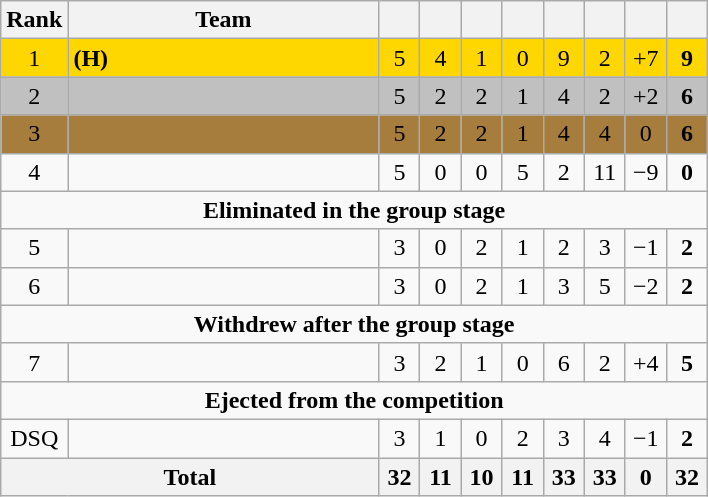<table class="wikitable" style="text-align:center">
<tr>
<th width=20>Rank</th>
<th width=200>Team</th>
<th width="20"></th>
<th width="20"></th>
<th width="20"></th>
<th width="20"></th>
<th width="20"></th>
<th width="20"></th>
<th width="20"></th>
<th width="20"></th>
</tr>
<tr style="background:gold;">
<td>1</td>
<td style="text-align:left;"> <strong>(H)</strong></td>
<td>5</td>
<td>4</td>
<td>1</td>
<td>0</td>
<td>9</td>
<td>2</td>
<td>+7</td>
<td><strong>9</strong></td>
</tr>
<tr style="background:silver;">
<td>2</td>
<td style="text-align:left;"></td>
<td>5</td>
<td>2</td>
<td>2</td>
<td>1</td>
<td>4</td>
<td>2</td>
<td>+2</td>
<td><strong>6</strong></td>
</tr>
<tr style="background:#a67d3d;">
<td>3</td>
<td style="text-align:left;"></td>
<td>5</td>
<td>2</td>
<td>2</td>
<td>1</td>
<td>4</td>
<td>4</td>
<td>0</td>
<td><strong>6</strong></td>
</tr>
<tr>
<td>4</td>
<td style="text-align:left;"></td>
<td>5</td>
<td>0</td>
<td>0</td>
<td>5</td>
<td>2</td>
<td>11</td>
<td>−9</td>
<td><strong>0</strong></td>
</tr>
<tr>
<td colspan=14><strong>Eliminated in the group stage</strong></td>
</tr>
<tr>
<td>5</td>
<td style="text-align:left;"></td>
<td>3</td>
<td>0</td>
<td>2</td>
<td>1</td>
<td>2</td>
<td>3</td>
<td>−1</td>
<td><strong>2</strong></td>
</tr>
<tr>
<td>6</td>
<td style="text-align:left;"></td>
<td>3</td>
<td>0</td>
<td>2</td>
<td>1</td>
<td>3</td>
<td>5</td>
<td>−2</td>
<td><strong>2</strong></td>
</tr>
<tr>
<td colspan=14><strong>Withdrew after the group stage</strong></td>
</tr>
<tr>
<td>7</td>
<td style="text-align:left;"></td>
<td>3</td>
<td>2</td>
<td>1</td>
<td>0</td>
<td>6</td>
<td>2</td>
<td>+4</td>
<td><strong>5</strong></td>
</tr>
<tr>
<td colspan=14><strong>Ejected from the competition</strong></td>
</tr>
<tr>
<td>DSQ</td>
<td style="text-align:left;"></td>
<td>3</td>
<td>1</td>
<td>0</td>
<td>2</td>
<td>3</td>
<td>4</td>
<td>−1</td>
<td><strong>2</strong></td>
</tr>
<tr>
<th colspan=2>Total</th>
<th>32</th>
<th>11</th>
<th>10</th>
<th>11</th>
<th>33</th>
<th>33</th>
<th>0</th>
<th><strong>32</strong></th>
</tr>
</table>
